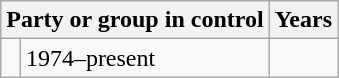<table class="wikitable">
<tr>
<th colspan=2>Party or group in control</th>
<th>Years</th>
</tr>
<tr>
<td></td>
<td>1974–present</td>
</tr>
</table>
